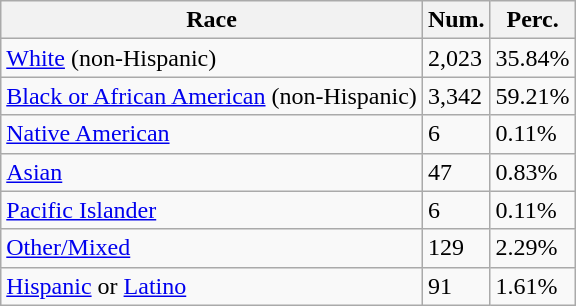<table class="wikitable">
<tr>
<th>Race</th>
<th>Num.</th>
<th>Perc.</th>
</tr>
<tr>
<td><a href='#'>White</a> (non-Hispanic)</td>
<td>2,023</td>
<td>35.84%</td>
</tr>
<tr>
<td><a href='#'>Black or African American</a> (non-Hispanic)</td>
<td>3,342</td>
<td>59.21%</td>
</tr>
<tr>
<td><a href='#'>Native American</a></td>
<td>6</td>
<td>0.11%</td>
</tr>
<tr>
<td><a href='#'>Asian</a></td>
<td>47</td>
<td>0.83%</td>
</tr>
<tr>
<td><a href='#'>Pacific Islander</a></td>
<td>6</td>
<td>0.11%</td>
</tr>
<tr>
<td><a href='#'>Other/Mixed</a></td>
<td>129</td>
<td>2.29%</td>
</tr>
<tr>
<td><a href='#'>Hispanic</a> or <a href='#'>Latino</a></td>
<td>91</td>
<td>1.61%</td>
</tr>
</table>
